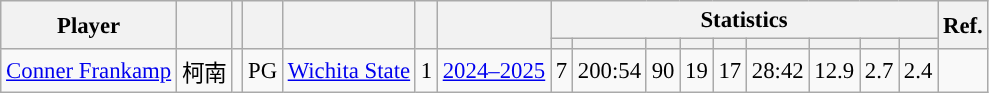<table class="wikitable sortable" style="font-size:95%; text-align:right;">
<tr>
<th rowspan="2">Player</th>
<th rowspan="2"></th>
<th rowspan="2"></th>
<th rowspan="2"></th>
<th rowspan="2"></th>
<th rowspan="2"></th>
<th rowspan="2"></th>
<th colspan="9">Statistics</th>
<th rowspan="2">Ref.</th>
</tr>
<tr>
<th></th>
<th></th>
<th></th>
<th></th>
<th></th>
<th></th>
<th></th>
<th></th>
<th></th>
</tr>
<tr>
<td align="left"><a href='#'>Conner Frankamp</a></td>
<td align="left">柯南</td>
<td align="center"></td>
<td align="center">PG</td>
<td align="left"><a href='#'>Wichita State</a></td>
<td align="center">1</td>
<td align="center"><a href='#'>2024–2025</a></td>
<td>7</td>
<td>200:54</td>
<td>90</td>
<td>19</td>
<td>17</td>
<td>28:42</td>
<td>12.9</td>
<td>2.7</td>
<td>2.4</td>
<td align="center"></td>
</tr>
</table>
